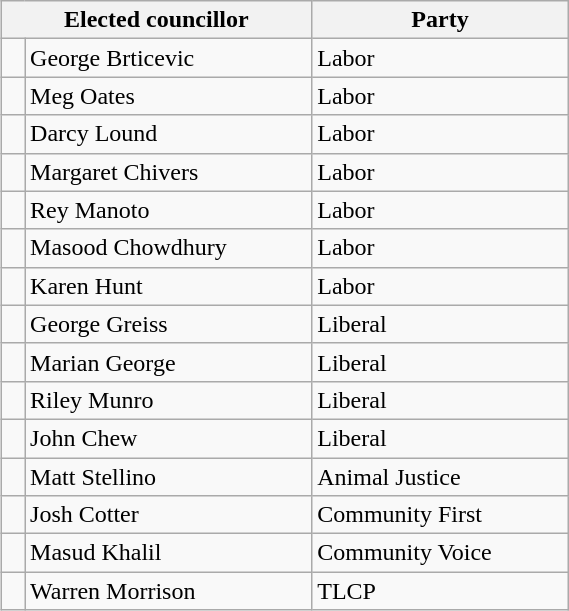<table class="wikitable" style="float:right;clear:right;width:30%">
<tr>
<th colspan="2">Elected councillor</th>
<th>Party</th>
</tr>
<tr>
<td> </td>
<td>George Brticevic</td>
<td>Labor</td>
</tr>
<tr>
<td> </td>
<td>Meg Oates</td>
<td>Labor</td>
</tr>
<tr>
<td> </td>
<td>Darcy Lound</td>
<td>Labor</td>
</tr>
<tr>
<td> </td>
<td>Margaret Chivers</td>
<td>Labor</td>
</tr>
<tr>
<td> </td>
<td>Rey Manoto</td>
<td>Labor</td>
</tr>
<tr>
<td> </td>
<td>Masood Chowdhury</td>
<td>Labor</td>
</tr>
<tr>
<td> </td>
<td>Karen Hunt</td>
<td>Labor</td>
</tr>
<tr>
<td> </td>
<td>George Greiss</td>
<td>Liberal</td>
</tr>
<tr>
<td> </td>
<td>Marian George</td>
<td>Liberal</td>
</tr>
<tr>
<td> </td>
<td>Riley Munro</td>
<td>Liberal</td>
</tr>
<tr>
<td> </td>
<td>John Chew</td>
<td>Liberal</td>
</tr>
<tr>
<td> </td>
<td>Matt Stellino</td>
<td>Animal Justice</td>
</tr>
<tr>
<td> </td>
<td>Josh Cotter</td>
<td>Community First</td>
</tr>
<tr>
<td> </td>
<td>Masud Khalil</td>
<td>Community Voice</td>
</tr>
<tr>
<td> </td>
<td>Warren Morrison</td>
<td>TLCP</td>
</tr>
</table>
